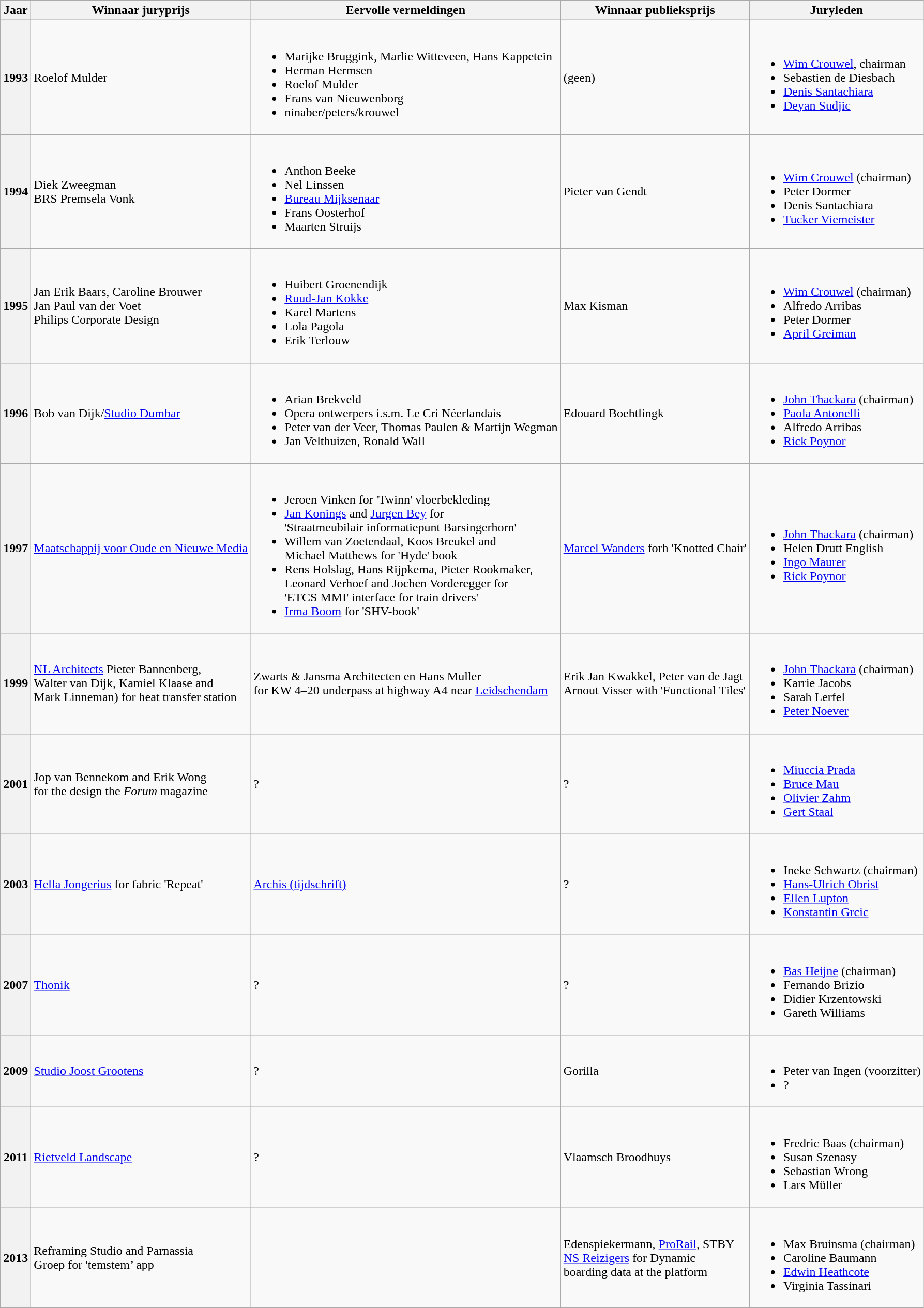<table class="wikitable" border="1">
<tr>
<th>Jaar</th>
<th>Winnaar juryprijs</th>
<th>Eervolle vermeldingen</th>
<th>Winnaar publieksprijs</th>
<th>Juryleden</th>
</tr>
<tr>
<th>1993</th>
<td>Roelof Mulder</td>
<td><br><ul><li>Marijke Bruggink, Marlie Witteveen, Hans Kappetein</li><li>Herman Hermsen</li><li>Roelof Mulder</li><li>Frans van Nieuwenborg</li><li>ninaber/peters/krouwel</li></ul></td>
<td>(geen)</td>
<td><br><ul><li><a href='#'>Wim Crouwel</a>, chairman</li><li>Sebastien de Diesbach</li><li><a href='#'>Denis Santachiara</a></li><li><a href='#'>Deyan Sudjic</a></li></ul></td>
</tr>
<tr>
<th>1994</th>
<td>Diek Zweegman<br>BRS Premsela Vonk</td>
<td><br><ul><li>Anthon Beeke</li><li>Nel Linssen</li><li><a href='#'>Bureau Mijksenaar</a></li><li>Frans Oosterhof</li><li>Maarten Struijs</li></ul></td>
<td>Pieter van Gendt</td>
<td><br><ul><li><a href='#'>Wim Crouwel</a> (chairman)</li><li>Peter Dormer</li><li>Denis Santachiara</li><li><a href='#'>Tucker Viemeister</a></li></ul></td>
</tr>
<tr>
<th>1995</th>
<td>Jan Erik Baars, Caroline Brouwer <br> Jan Paul van der Voet <br> Philips Corporate Design</td>
<td><br><ul><li>Huibert Groenendijk</li><li><a href='#'>Ruud-Jan Kokke</a></li><li>Karel Martens</li><li>Lola Pagola</li><li>Erik Terlouw</li></ul></td>
<td>Max Kisman</td>
<td><br><ul><li><a href='#'>Wim Crouwel</a> (chairman)</li><li>Alfredo Arribas</li><li>Peter Dormer</li><li><a href='#'>April Greiman</a></li></ul></td>
</tr>
<tr>
<th>1996</th>
<td>Bob van Dijk/<a href='#'>Studio Dumbar</a></td>
<td><br><ul><li>Arian Brekveld</li><li>Opera ontwerpers i.s.m. Le Cri Néerlandais</li><li>Peter van der Veer, Thomas Paulen & Martijn Wegman</li><li>Jan Velthuizen, Ronald Wall</li></ul></td>
<td>Edouard Boehtlingk</td>
<td><br><ul><li><a href='#'>John Thackara</a> (chairman)</li><li><a href='#'>Paola Antonelli</a></li><li>Alfredo Arribas</li><li><a href='#'>Rick Poynor</a></li></ul></td>
</tr>
<tr>
<th>1997</th>
<td><a href='#'>Maatschappij voor Oude en Nieuwe Media</a></td>
<td><br><ul><li>Jeroen Vinken for 'Twinn' vloerbekleding</li><li><a href='#'>Jan Konings</a> and <a href='#'>Jurgen Bey</a> for <br>'Straatmeubilair informatiepunt Barsingerhorn'</li><li>Willem van Zoetendaal, Koos Breukel and<br> Michael Matthews for 'Hyde' book</li><li>Rens Holslag, Hans Rijpkema, Pieter Rookmaker,<br>Leonard Verhoef and Jochen Vorderegger for<br> 'ETCS MMI' interface for train drivers'</li><li><a href='#'>Irma Boom</a> for 'SHV-book'</li></ul></td>
<td><a href='#'>Marcel Wanders</a> forh 'Knotted Chair'</td>
<td><br><ul><li><a href='#'>John Thackara</a> (chairman)</li><li>Helen Drutt English</li><li><a href='#'>Ingo Maurer</a></li><li><a href='#'>Rick Poynor</a></li></ul></td>
</tr>
<tr>
<th>1999</th>
<td><a href='#'>NL Architects</a> Pieter Bannenberg, <br>Walter van Dijk, Kamiel Klaase and <br> Mark Linneman) for heat transfer station</td>
<td>Zwarts & Jansma Architecten en Hans Muller<br> for KW 4–20 underpass at highway A4 near <a href='#'>Leidschendam</a></td>
<td>Erik Jan Kwakkel, Peter van de Jagt<br> Arnout Visser with 'Functional Tiles'</td>
<td><br><ul><li><a href='#'>John Thackara</a> (chairman)</li><li>Karrie Jacobs</li><li>Sarah Lerfel</li><li><a href='#'>Peter Noever</a></li></ul></td>
</tr>
<tr>
<th>2001</th>
<td>Jop van Bennekom and Erik Wong<br> for the design the <em>Forum</em> magazine</td>
<td>?</td>
<td>?</td>
<td><br><ul><li><a href='#'>Miuccia Prada</a></li><li><a href='#'>Bruce Mau</a></li><li><a href='#'>Olivier Zahm</a></li><li><a href='#'>Gert Staal</a></li></ul></td>
</tr>
<tr>
<th>2003</th>
<td><a href='#'>Hella Jongerius</a> for fabric 'Repeat'</td>
<td><a href='#'>Archis (tijdschrift)</a></td>
<td>?</td>
<td><br><ul><li>Ineke Schwartz (chairman)</li><li><a href='#'>Hans-Ulrich Obrist</a></li><li><a href='#'>Ellen Lupton</a></li><li><a href='#'>Konstantin Grcic</a></li></ul></td>
</tr>
<tr>
<th>2007</th>
<td><a href='#'>Thonik</a></td>
<td>?</td>
<td>?</td>
<td><br><ul><li><a href='#'>Bas Heijne</a> (chairman)</li><li>Fernando Brizio</li><li>Didier Krzentowski</li><li>Gareth Williams</li></ul></td>
</tr>
<tr>
<th>2009</th>
<td><a href='#'>Studio Joost Grootens</a></td>
<td>?</td>
<td>Gorilla</td>
<td><br><ul><li>Peter van Ingen (voorzitter)</li><li>?</li></ul></td>
</tr>
<tr>
<th>2011</th>
<td><a href='#'>Rietveld Landscape</a></td>
<td>?</td>
<td>Vlaamsch Broodhuys</td>
<td><br><ul><li>Fredric Baas  (chairman)</li><li>Susan Szenasy</li><li>Sebastian Wrong</li><li>Lars Müller</li></ul></td>
</tr>
<tr>
<th>2013</th>
<td>Reframing Studio and Parnassia<br> Groep for 'temstem’ app</td>
<td></td>
<td>Edenspiekermann, <a href='#'>ProRail</a>, STBY<br> <a href='#'>NS Reizigers</a> for Dynamic<br>boarding data at the platform</td>
<td><br><ul><li>Max Bruinsma (chairman)</li><li>Caroline Baumann</li><li><a href='#'>Edwin Heathcote</a></li><li>Virginia Tassinari</li></ul></td>
</tr>
</table>
